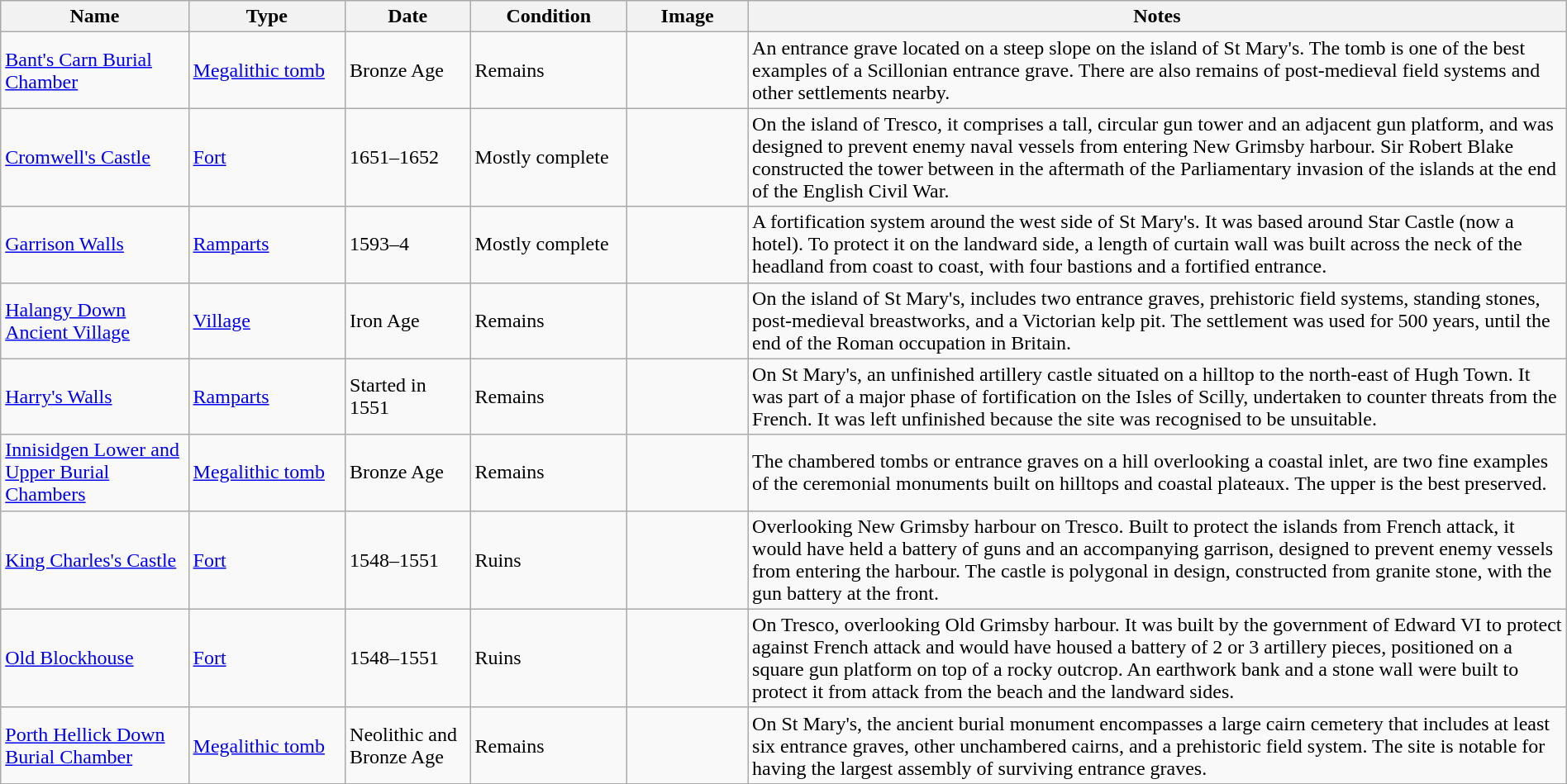<table class="wikitable sortable" width="100%">
<tr>
<th width="12%">Name</th>
<th width="10%">Type</th>
<th width="8%">Date</th>
<th width="10%">Condition</th>
<th class="unsortable" width="90px">Image</th>
<th class="unsortable">Notes</th>
</tr>
<tr>
<td><a href='#'>Bant's Carn Burial Chamber</a></td>
<td><a href='#'>Megalithic tomb</a></td>
<td>Bronze Age</td>
<td>Remains</td>
<td></td>
<td>An entrance grave located on a steep slope on the island of St Mary's. The tomb is one of the best examples of a Scillonian entrance grave. There are also remains of post-medieval field systems and other settlements nearby.</td>
</tr>
<tr>
<td><a href='#'>Cromwell's Castle</a></td>
<td><a href='#'>Fort</a></td>
<td>1651–1652</td>
<td>Mostly complete</td>
<td></td>
<td>On the island of Tresco, it comprises a tall, circular gun tower and an adjacent gun platform, and was designed to prevent enemy naval vessels from entering New Grimsby harbour. Sir Robert Blake constructed the tower between in the aftermath of the Parliamentary invasion of the islands at the end of the English Civil War.</td>
</tr>
<tr>
<td><a href='#'>Garrison Walls</a></td>
<td><a href='#'>Ramparts</a></td>
<td>1593–4</td>
<td>Mostly complete</td>
<td></td>
<td>A fortification system around the west side of St Mary's. It was based around Star Castle (now a hotel). To protect it on the landward side, a length of curtain wall was built across the neck of the headland from coast to coast, with four bastions and a fortified entrance.</td>
</tr>
<tr>
<td><a href='#'>Halangy Down Ancient Village</a></td>
<td><a href='#'>Village</a></td>
<td>Iron Age</td>
<td>Remains</td>
<td></td>
<td>On the island of St Mary's, includes two entrance graves, prehistoric field systems, standing stones, post-medieval breastworks, and a Victorian kelp pit. The settlement was used for 500 years, until the end of the Roman occupation in Britain.</td>
</tr>
<tr>
<td><a href='#'>Harry's Walls</a></td>
<td><a href='#'>Ramparts</a></td>
<td>Started in 1551</td>
<td>Remains</td>
<td></td>
<td>On St Mary's, an unfinished artillery castle situated on a hilltop to the north-east of Hugh Town. It was part of a major phase of fortification on the Isles of Scilly, undertaken to counter threats from the French. It was left unfinished because the site was recognised to be unsuitable.</td>
</tr>
<tr>
<td><a href='#'>Innisidgen Lower and Upper Burial Chambers</a></td>
<td><a href='#'>Megalithic tomb</a></td>
<td>Bronze Age</td>
<td>Remains</td>
<td></td>
<td>The chambered tombs or entrance graves on a hill overlooking a coastal inlet, are two fine examples of the ceremonial monuments built on hilltops and coastal plateaux. The upper is the best preserved.</td>
</tr>
<tr>
<td><a href='#'>King Charles's Castle</a></td>
<td><a href='#'>Fort</a></td>
<td>1548–1551</td>
<td>Ruins</td>
<td></td>
<td>Overlooking New Grimsby harbour on Tresco. Built to protect the islands from French attack, it would have held a battery of guns and an accompanying garrison, designed to prevent enemy vessels from entering the harbour. The castle is polygonal in design, constructed from granite stone, with the gun battery at the front.</td>
</tr>
<tr>
<td><a href='#'>Old Blockhouse</a></td>
<td><a href='#'>Fort</a></td>
<td>1548–1551</td>
<td>Ruins</td>
<td></td>
<td>On Tresco, overlooking Old Grimsby harbour. It was built by the government of Edward VI to protect against French attack and would have housed a battery of 2 or 3 artillery pieces, positioned on a square gun platform on top of a rocky outcrop. An earthwork bank and a stone wall were built to protect it from attack from the beach and the landward sides.</td>
</tr>
<tr>
<td><a href='#'>Porth Hellick Down Burial Chamber</a></td>
<td><a href='#'>Megalithic tomb</a></td>
<td>Neolithic and Bronze Age</td>
<td>Remains</td>
<td></td>
<td>On St Mary's, the ancient burial monument encompasses a large cairn cemetery that includes at least six entrance graves, other unchambered cairns, and a prehistoric field system. The site is notable for having the largest assembly of surviving entrance graves.</td>
</tr>
</table>
